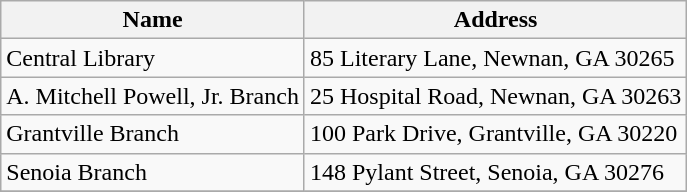<table class="wikitable">
<tr>
<th>Name</th>
<th>Address</th>
</tr>
<tr>
<td>Central Library</td>
<td>85 Literary Lane, Newnan, GA 30265</td>
</tr>
<tr>
<td>A. Mitchell Powell, Jr. Branch</td>
<td>25 Hospital Road, Newnan, GA 30263</td>
</tr>
<tr>
<td>Grantville Branch</td>
<td>100 Park Drive, Grantville, GA 30220</td>
</tr>
<tr>
<td>Senoia Branch</td>
<td>148 Pylant Street, Senoia, GA 30276</td>
</tr>
<tr>
</tr>
</table>
